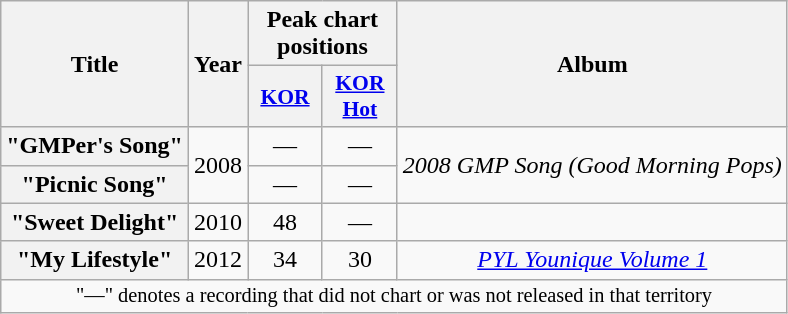<table class="wikitable plainrowheaders" style="text-align:center">
<tr>
<th scope="col" rowspan="2">Title</th>
<th scope="col" rowspan="2">Year</th>
<th scope="col" colspan="2">Peak chart<br>positions</th>
<th scope="col" rowspan="2">Album</th>
</tr>
<tr>
<th scope="col" style="font-size:90%; width:3em"><a href='#'>KOR</a><br></th>
<th scope="col" style="font-size:90%; width:3em"><a href='#'>KOR<br>Hot</a><br></th>
</tr>
<tr>
<th scope="row">"GMPer's Song"<br></th>
<td rowspan="2">2008</td>
<td>—</td>
<td>—</td>
<td rowspan="2"><em>2008 GMP Song (Good Morning Pops)</em></td>
</tr>
<tr>
<th scope="row">"Picnic Song"<br></th>
<td>—</td>
<td>—</td>
</tr>
<tr>
<th scope="row">"Sweet Delight"</th>
<td>2010</td>
<td>48</td>
<td>—</td>
<td></td>
</tr>
<tr>
<th scope="row">"My Lifestyle"<br></th>
<td>2012</td>
<td>34</td>
<td>30</td>
<td><em><a href='#'>PYL Younique Volume 1</a></em></td>
</tr>
<tr>
<td colspan="5" style="font-size:85%">"—" denotes a recording that did not chart or was not released in that territory</td>
</tr>
</table>
